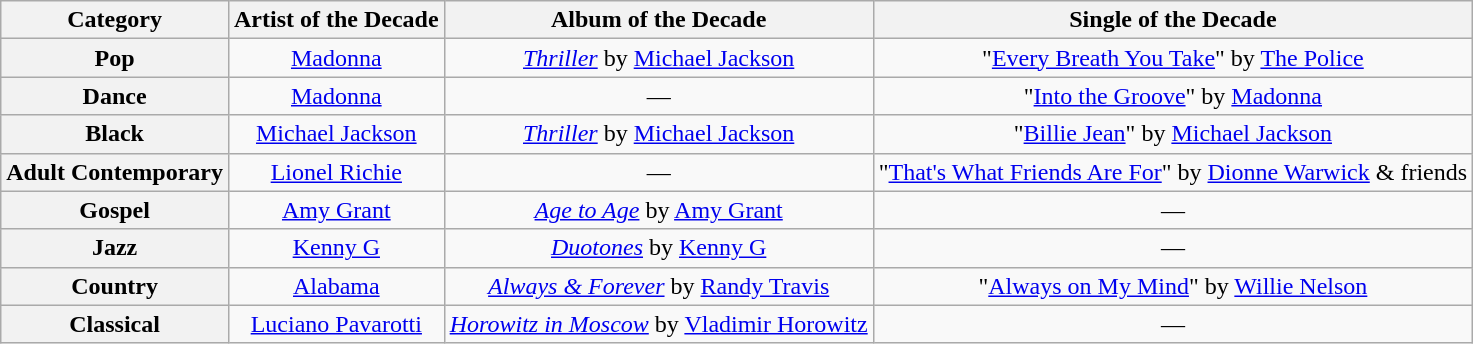<table class="wikitable sortable plainrowheaders" style="text-align:center;">
<tr>
<th>Category</th>
<th>Artist of the Decade</th>
<th>Album of the Decade</th>
<th>Single of the Decade</th>
</tr>
<tr>
<th scope="row">Pop</th>
<td><a href='#'>Madonna</a></td>
<td><em><a href='#'>Thriller</a></em> by <a href='#'>Michael Jackson</a></td>
<td>"<a href='#'>Every Breath You Take</a>" by <a href='#'>The Police</a></td>
</tr>
<tr>
<th scope="row">Dance</th>
<td><a href='#'>Madonna</a></td>
<td>—</td>
<td>"<a href='#'>Into the Groove</a>" by <a href='#'>Madonna</a></td>
</tr>
<tr>
<th scope="row">Black</th>
<td><a href='#'>Michael Jackson</a></td>
<td><em><a href='#'>Thriller</a></em> by <a href='#'>Michael Jackson</a></td>
<td>"<a href='#'>Billie Jean</a>" by <a href='#'>Michael Jackson</a></td>
</tr>
<tr>
<th scope="row">Adult Contemporary</th>
<td><a href='#'>Lionel Richie</a></td>
<td>—</td>
<td>"<a href='#'>That's What Friends Are For</a>" by <a href='#'>Dionne Warwick</a> & friends</td>
</tr>
<tr>
<th scope="row">Gospel</th>
<td><a href='#'>Amy Grant</a></td>
<td><em><a href='#'>Age to Age</a></em> by <a href='#'>Amy Grant</a></td>
<td>—</td>
</tr>
<tr>
<th scope="row">Jazz</th>
<td><a href='#'>Kenny G</a></td>
<td><em><a href='#'>Duotones</a></em> by <a href='#'>Kenny G</a></td>
<td>—</td>
</tr>
<tr>
<th scope="row">Country</th>
<td><a href='#'>Alabama</a></td>
<td><em><a href='#'>Always & Forever</a></em> by <a href='#'>Randy Travis</a></td>
<td>"<a href='#'>Always on My Mind</a>" by <a href='#'>Willie Nelson</a></td>
</tr>
<tr>
<th scope="row">Classical</th>
<td><a href='#'>Luciano Pavarotti</a></td>
<td><em><a href='#'>Horowitz in Moscow</a></em> by <a href='#'>Vladimir Horowitz</a></td>
<td>—</td>
</tr>
</table>
